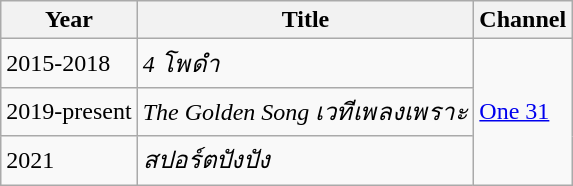<table class="wikitable">
<tr>
<th>Year</th>
<th>Title</th>
<th>Channel</th>
</tr>
<tr>
<td>2015-2018</td>
<td><em>4 โพดำ</em></td>
<td rowspan="3"><a href='#'>One 31</a></td>
</tr>
<tr>
<td>2019-present</td>
<td><em>The Golden Song เวทีเพลงเพราะ</em></td>
</tr>
<tr>
<td>2021</td>
<td><em>สปอร์ตปังปัง</em></td>
</tr>
</table>
